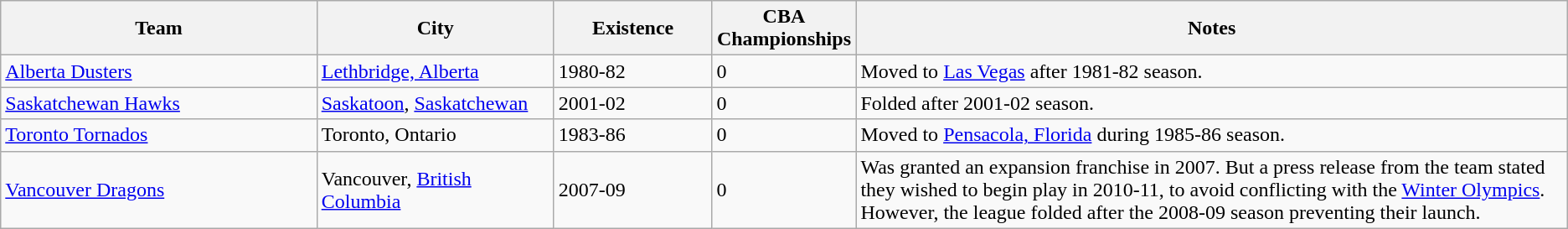<table class="wikitable">
<tr>
<th bgcolor="#DDDDFF" width="20%">Team</th>
<th bgcolor="#DDDDFF" width="15%">City</th>
<th bgcolor="#DDDDFF" width="10%">Existence</th>
<th bgcolor="#DDDDFF" width="5%">CBA Championships</th>
<th bgcolor="#DDDDFF" width="45%">Notes</th>
</tr>
<tr>
<td><a href='#'>Alberta Dusters</a></td>
<td><a href='#'>Lethbridge, Alberta</a></td>
<td>1980-82</td>
<td>0</td>
<td>Moved to <a href='#'>Las Vegas</a> after 1981-82 season.</td>
</tr>
<tr>
<td><a href='#'>Saskatchewan Hawks</a></td>
<td><a href='#'>Saskatoon</a>, <a href='#'>Saskatchewan</a></td>
<td>2001-02</td>
<td>0</td>
<td>Folded after 2001-02 season.</td>
</tr>
<tr>
<td><a href='#'>Toronto Tornados</a></td>
<td>Toronto, Ontario</td>
<td>1983-86</td>
<td>0</td>
<td>Moved to <a href='#'>Pensacola, Florida</a> during 1985-86 season.</td>
</tr>
<tr>
<td><a href='#'>Vancouver Dragons</a></td>
<td>Vancouver, <a href='#'>British Columbia</a></td>
<td>2007-09</td>
<td>0</td>
<td>Was granted an expansion franchise in 2007. But a press release from the team stated they wished to begin play in 2010-11, to avoid conflicting with the <a href='#'>Winter Olympics</a>. However, the league folded after the 2008-09 season preventing their launch.</td>
</tr>
</table>
